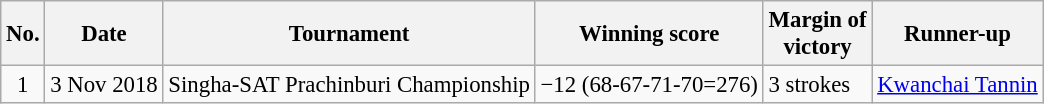<table class="wikitable" style="font-size:95%;">
<tr>
<th>No.</th>
<th>Date</th>
<th>Tournament</th>
<th>Winning score</th>
<th>Margin of<br>victory</th>
<th>Runner-up</th>
</tr>
<tr>
<td align=center>1</td>
<td align=right>3 Nov 2018</td>
<td>Singha-SAT Prachinburi Championship</td>
<td>−12 (68-67-71-70=276)</td>
<td>3 strokes</td>
<td> <a href='#'>Kwanchai Tannin</a></td>
</tr>
</table>
